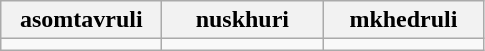<table class="wikitable" style="width:100">
<tr>
<th width="100">asomtavruli</th>
<th width="100">nuskhuri</th>
<th width="100">mkhedruli</th>
</tr>
<tr>
<td align="center"></td>
<td align="center"></td>
<td align="center"></td>
</tr>
</table>
